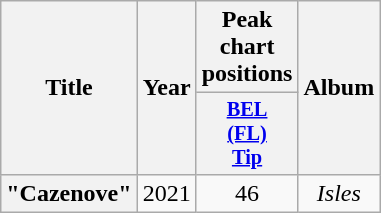<table class="wikitable plainrowheaders" style="text-align:center;">
<tr>
<th scope="col" rowspan="2">Title</th>
<th scope="col" rowspan="2">Year</th>
<th scope="col" colspan="1">Peak chart positions</th>
<th scope="col" rowspan="2">Album</th>
</tr>
<tr>
<th scope="col" style="width:3em;font-size:85%;"><a href='#'>BEL<br>(FL)<br>Tip</a><br></th>
</tr>
<tr>
<th scope="row">"Cazenove"</th>
<td>2021</td>
<td>46</td>
<td><em>Isles</em></td>
</tr>
</table>
